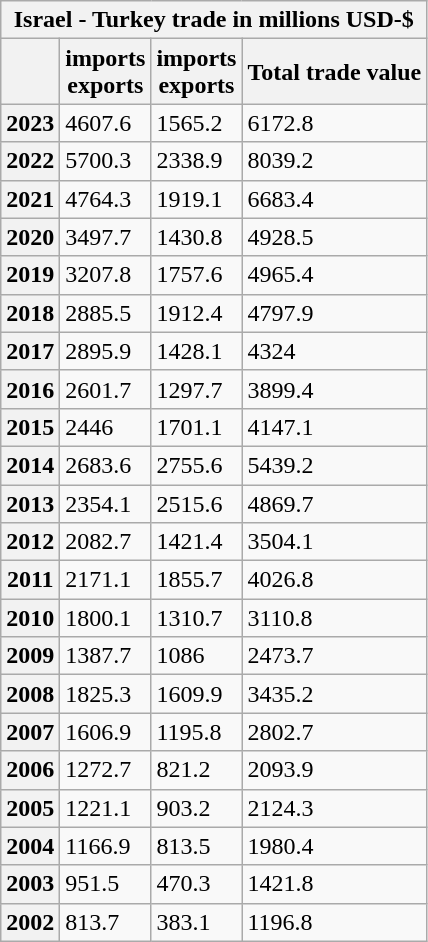<table class="wikitable mw-collapsible mw-collapsed">
<tr>
<th colspan="4">Israel - Turkey trade in millions USD-$ </th>
</tr>
<tr>
<th></th>
<th> imports<br> exports</th>
<th> imports<br> exports</th>
<th>Total trade value</th>
</tr>
<tr>
<th>2023</th>
<td>4607.6</td>
<td>1565.2</td>
<td>6172.8</td>
</tr>
<tr>
<th>2022</th>
<td>5700.3</td>
<td>2338.9</td>
<td>8039.2</td>
</tr>
<tr>
<th>2021</th>
<td>4764.3</td>
<td>1919.1</td>
<td>6683.4</td>
</tr>
<tr>
<th>2020</th>
<td>3497.7</td>
<td>1430.8</td>
<td>4928.5</td>
</tr>
<tr>
<th>2019</th>
<td>3207.8</td>
<td>1757.6</td>
<td>4965.4</td>
</tr>
<tr>
<th>2018</th>
<td>2885.5</td>
<td>1912.4</td>
<td>4797.9</td>
</tr>
<tr>
<th>2017</th>
<td>2895.9</td>
<td>1428.1</td>
<td>4324</td>
</tr>
<tr>
<th>2016</th>
<td>2601.7</td>
<td>1297.7</td>
<td>3899.4</td>
</tr>
<tr>
<th>2015</th>
<td>2446</td>
<td>1701.1</td>
<td>4147.1</td>
</tr>
<tr>
<th>2014</th>
<td>2683.6</td>
<td>2755.6</td>
<td>5439.2</td>
</tr>
<tr>
<th>2013</th>
<td>2354.1</td>
<td>2515.6</td>
<td>4869.7</td>
</tr>
<tr>
<th>2012</th>
<td>2082.7</td>
<td>1421.4</td>
<td>3504.1</td>
</tr>
<tr>
<th>2011</th>
<td>2171.1</td>
<td>1855.7</td>
<td>4026.8</td>
</tr>
<tr>
<th>2010</th>
<td>1800.1</td>
<td>1310.7</td>
<td>3110.8</td>
</tr>
<tr>
<th>2009</th>
<td>1387.7</td>
<td>1086</td>
<td>2473.7</td>
</tr>
<tr>
<th>2008</th>
<td>1825.3</td>
<td>1609.9</td>
<td>3435.2</td>
</tr>
<tr>
<th>2007</th>
<td>1606.9</td>
<td>1195.8</td>
<td>2802.7</td>
</tr>
<tr>
<th>2006</th>
<td>1272.7</td>
<td>821.2</td>
<td>2093.9</td>
</tr>
<tr>
<th>2005</th>
<td>1221.1</td>
<td>903.2</td>
<td>2124.3</td>
</tr>
<tr>
<th>2004</th>
<td>1166.9</td>
<td>813.5</td>
<td>1980.4</td>
</tr>
<tr>
<th>2003</th>
<td>951.5</td>
<td>470.3</td>
<td>1421.8</td>
</tr>
<tr>
<th>2002</th>
<td>813.7</td>
<td>383.1</td>
<td>1196.8</td>
</tr>
</table>
